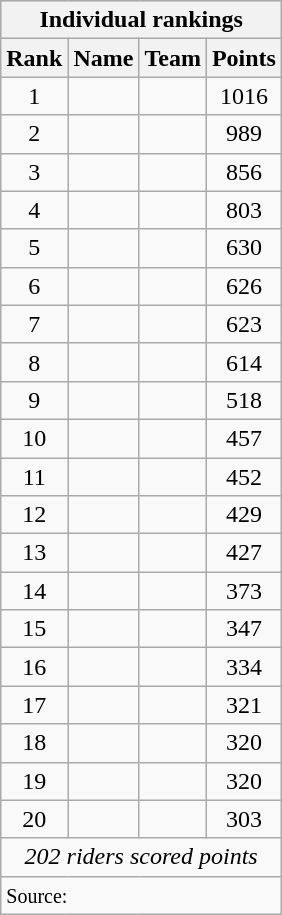<table class="wikitable">
<tr style="background:#ccf;">
<th colspan=4>Individual rankings</th>
</tr>
<tr>
<th>Rank</th>
<th>Name</th>
<th>Team</th>
<th>Points</th>
</tr>
<tr>
<td align=center>1</td>
<td> </td>
<td></td>
<td align=center>1016</td>
</tr>
<tr>
<td align=center>2</td>
<td></td>
<td></td>
<td align=center>989</td>
</tr>
<tr>
<td align=center>3</td>
<td></td>
<td></td>
<td align=center>856</td>
</tr>
<tr>
<td align=center>4</td>
<td></td>
<td></td>
<td align=center>803</td>
</tr>
<tr>
<td align=center>5</td>
<td></td>
<td></td>
<td align=center>630</td>
</tr>
<tr>
<td align=center>6</td>
<td></td>
<td></td>
<td align=center>626</td>
</tr>
<tr>
<td align=center>7</td>
<td></td>
<td></td>
<td align=center>623</td>
</tr>
<tr>
<td align=center>8</td>
<td></td>
<td></td>
<td align=center>614</td>
</tr>
<tr>
<td align=center>9</td>
<td></td>
<td></td>
<td align=center>518</td>
</tr>
<tr>
<td align=center>10</td>
<td></td>
<td></td>
<td align=center>457</td>
</tr>
<tr>
<td align=center>11</td>
<td></td>
<td></td>
<td align=center>452</td>
</tr>
<tr>
<td align=center>12</td>
<td></td>
<td></td>
<td align=center>429</td>
</tr>
<tr>
<td align=center>13</td>
<td></td>
<td></td>
<td align=center>427</td>
</tr>
<tr>
<td align=center>14</td>
<td></td>
<td></td>
<td align=center>373</td>
</tr>
<tr>
<td align=center>15</td>
<td></td>
<td></td>
<td align=center>347</td>
</tr>
<tr>
<td align=center>16</td>
<td></td>
<td></td>
<td align=center>334</td>
</tr>
<tr>
<td align=center>17</td>
<td></td>
<td></td>
<td align=center>321</td>
</tr>
<tr>
<td align=center>18</td>
<td></td>
<td></td>
<td align=center>320</td>
</tr>
<tr>
<td align=center>19</td>
<td></td>
<td></td>
<td align=center>320</td>
</tr>
<tr>
<td align=center>20</td>
<td></td>
<td></td>
<td align=center>303</td>
</tr>
<tr>
<td align=center colspan=4><em>202 riders scored points</em></td>
</tr>
<tr>
<td colspan=4><small>Source: </small></td>
</tr>
</table>
